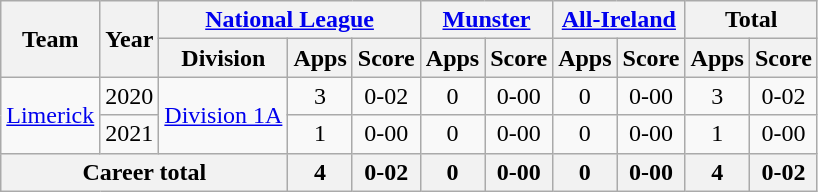<table class="wikitable" style="text-align:center">
<tr>
<th rowspan="2">Team</th>
<th rowspan="2">Year</th>
<th colspan="3"><a href='#'>National League</a></th>
<th colspan="2"><a href='#'>Munster</a></th>
<th colspan="2"><a href='#'>All-Ireland</a></th>
<th colspan="2">Total</th>
</tr>
<tr>
<th>Division</th>
<th>Apps</th>
<th>Score</th>
<th>Apps</th>
<th>Score</th>
<th>Apps</th>
<th>Score</th>
<th>Apps</th>
<th>Score</th>
</tr>
<tr>
<td rowspan="2"><a href='#'>Limerick</a></td>
<td>2020</td>
<td rowspan="2"><a href='#'>Division 1A</a></td>
<td>3</td>
<td>0-02</td>
<td>0</td>
<td>0-00</td>
<td>0</td>
<td>0-00</td>
<td>3</td>
<td>0-02</td>
</tr>
<tr>
<td>2021</td>
<td>1</td>
<td>0-00</td>
<td>0</td>
<td>0-00</td>
<td>0</td>
<td>0-00</td>
<td>1</td>
<td>0-00</td>
</tr>
<tr>
<th colspan="3">Career total</th>
<th>4</th>
<th>0-02</th>
<th>0</th>
<th>0-00</th>
<th>0</th>
<th>0-00</th>
<th>4</th>
<th>0-02</th>
</tr>
</table>
